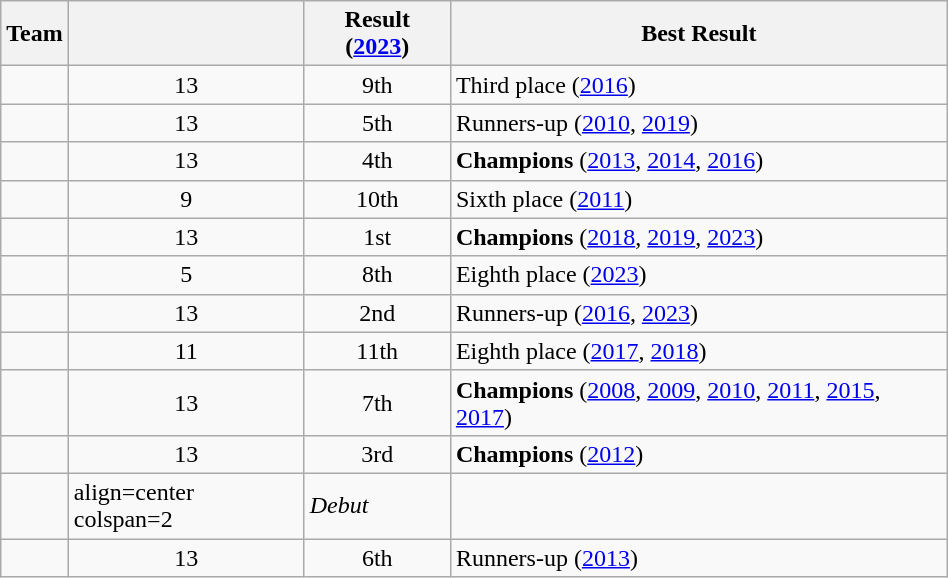<table class="wikitable sortable plainrowheaders" style="width:50%;">
<tr>
<th>Team</th>
<th></th>
<th>Result (<a href='#'>2023</a>)</th>
<th>Best Result</th>
</tr>
<tr>
<td align=left></td>
<td align=center>13</td>
<td align=center>9th</td>
<td align=left>Third place (<a href='#'>2016</a>)</td>
</tr>
<tr>
<td align=left></td>
<td align=center>13</td>
<td align=center>5th</td>
<td align=left>Runners-up (<a href='#'>2010</a>, <a href='#'>2019</a>)</td>
</tr>
<tr>
<td align=left></td>
<td align=center>13</td>
<td align=center>4th</td>
<td align=left><strong>Champions</strong> (<a href='#'>2013</a>, <a href='#'>2014</a>, <a href='#'>2016</a>)</td>
</tr>
<tr>
<td align=left></td>
<td align=center>9</td>
<td align=center>10th</td>
<td align=left>Sixth place (<a href='#'>2011</a>)</td>
</tr>
<tr>
<td align=left></td>
<td align=center>13</td>
<td align=center>1st</td>
<td align=left><strong>Champions</strong> (<a href='#'>2018</a>, <a href='#'>2019</a>, <a href='#'>2023</a>)</td>
</tr>
<tr>
<td align=left></td>
<td align=center>5</td>
<td align=center>8th</td>
<td align=left>Eighth place (<a href='#'>2023</a>)</td>
</tr>
<tr>
<td align=left></td>
<td align=center>13</td>
<td align=center>2nd</td>
<td align=left>Runners-up (<a href='#'>2016</a>, <a href='#'>2023</a>)</td>
</tr>
<tr>
<td align=left></td>
<td align=center>11</td>
<td align=center>11th</td>
<td align=left>Eighth place (<a href='#'>2017</a>, <a href='#'>2018</a>)</td>
</tr>
<tr>
<td align=left></td>
<td align=center>13</td>
<td align=center>7th</td>
<td align=left><strong>Champions</strong> (<a href='#'>2008</a>, <a href='#'>2009</a>, <a href='#'>2010</a>, <a href='#'>2011</a>, <a href='#'>2015</a>, <a href='#'>2017</a>)</td>
</tr>
<tr>
<td align=left></td>
<td align=center>13</td>
<td align=center>3rd</td>
<td align=left><strong>Champions</strong> (<a href='#'>2012</a>)</td>
</tr>
<tr>
<td align=left></td>
<td>align=center colspan=2 </td>
<td align=left><em>Debut</em></td>
</tr>
<tr>
<td align=left></td>
<td align=center>13</td>
<td align=center>6th</td>
<td align=left>Runners-up (<a href='#'>2013</a>)</td>
</tr>
</table>
